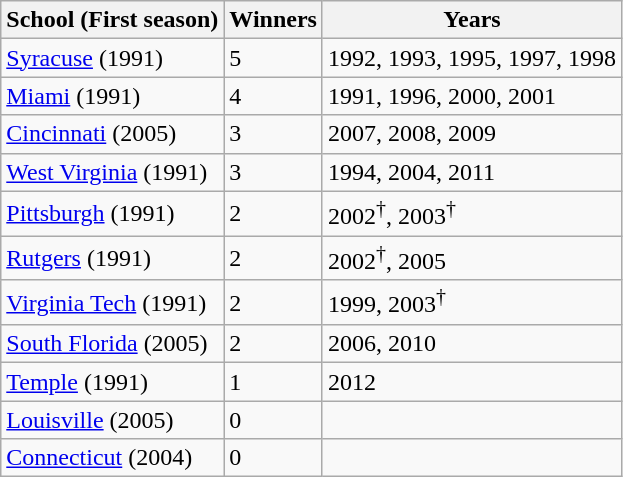<table class=wikitable>
<tr>
<th>School (First season)</th>
<th>Winners</th>
<th>Years</th>
</tr>
<tr>
<td><a href='#'>Syracuse</a> (1991)</td>
<td>5</td>
<td>1992, 1993, 1995, 1997, 1998</td>
</tr>
<tr>
<td><a href='#'>Miami</a> (1991)</td>
<td>4</td>
<td>1991, 1996, 2000, 2001</td>
</tr>
<tr>
<td><a href='#'>Cincinnati</a> (2005)</td>
<td>3</td>
<td>2007, 2008, 2009</td>
</tr>
<tr>
<td><a href='#'>West Virginia</a> (1991)</td>
<td>3</td>
<td>1994, 2004, 2011</td>
</tr>
<tr>
<td><a href='#'>Pittsburgh</a> (1991)</td>
<td>2</td>
<td>2002<sup>†</sup>, 2003<sup>†</sup></td>
</tr>
<tr>
<td><a href='#'>Rutgers</a> (1991)</td>
<td>2</td>
<td>2002<sup>†</sup>, 2005</td>
</tr>
<tr>
<td><a href='#'>Virginia Tech</a> (1991)</td>
<td>2</td>
<td>1999, 2003<sup>†</sup></td>
</tr>
<tr>
<td><a href='#'>South Florida</a> (2005)</td>
<td>2</td>
<td>2006, 2010</td>
</tr>
<tr>
<td><a href='#'>Temple</a> (1991)</td>
<td>1</td>
<td>2012</td>
</tr>
<tr>
<td><a href='#'>Louisville</a> (2005)</td>
<td>0</td>
<td></td>
</tr>
<tr>
<td><a href='#'>Connecticut</a> (2004)</td>
<td>0</td>
<td></td>
</tr>
</table>
